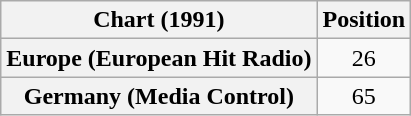<table class="wikitable plainrowheaders" style="text-align:center">
<tr>
<th>Chart (1991)</th>
<th>Position</th>
</tr>
<tr>
<th scope="row">Europe (European Hit Radio)</th>
<td>26</td>
</tr>
<tr>
<th scope="row">Germany (Media Control)</th>
<td>65</td>
</tr>
</table>
